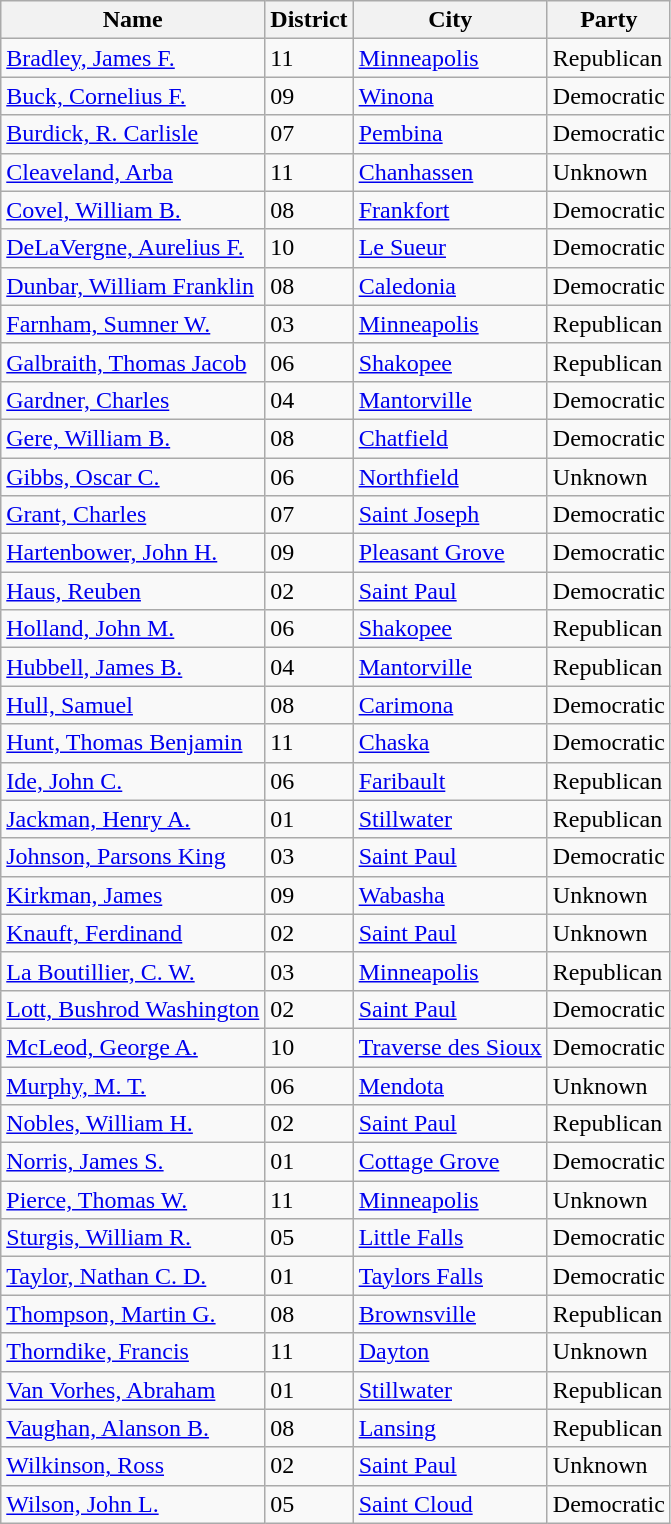<table class="wikitable sortable">
<tr>
<th>Name</th>
<th>District</th>
<th>City</th>
<th>Party</th>
</tr>
<tr>
<td><a href='#'>Bradley, James F.</a></td>
<td>11</td>
<td><a href='#'>Minneapolis</a></td>
<td>Republican</td>
</tr>
<tr>
<td><a href='#'>Buck, Cornelius F.</a></td>
<td>09</td>
<td><a href='#'>Winona</a></td>
<td>Democratic</td>
</tr>
<tr>
<td><a href='#'>Burdick, R. Carlisle</a></td>
<td>07</td>
<td><a href='#'>Pembina</a></td>
<td>Democratic</td>
</tr>
<tr>
<td><a href='#'>Cleaveland, Arba</a></td>
<td>11</td>
<td><a href='#'>Chanhassen</a></td>
<td>Unknown</td>
</tr>
<tr>
<td><a href='#'>Covel, William B.</a></td>
<td>08</td>
<td><a href='#'>Frankfort</a></td>
<td>Democratic</td>
</tr>
<tr>
<td><a href='#'>DeLaVergne, Aurelius F.</a></td>
<td>10</td>
<td><a href='#'>Le Sueur</a></td>
<td>Democratic</td>
</tr>
<tr>
<td><a href='#'>Dunbar, William Franklin</a></td>
<td>08</td>
<td><a href='#'>Caledonia</a></td>
<td>Democratic</td>
</tr>
<tr>
<td><a href='#'>Farnham, Sumner W.</a></td>
<td>03</td>
<td><a href='#'>Minneapolis</a></td>
<td>Republican</td>
</tr>
<tr>
<td><a href='#'>Galbraith, Thomas Jacob</a></td>
<td>06</td>
<td><a href='#'>Shakopee</a></td>
<td>Republican</td>
</tr>
<tr>
<td><a href='#'>Gardner, Charles</a></td>
<td>04</td>
<td><a href='#'>Mantorville</a></td>
<td>Democratic</td>
</tr>
<tr>
<td><a href='#'>Gere, William B.</a></td>
<td>08</td>
<td><a href='#'>Chatfield</a></td>
<td>Democratic</td>
</tr>
<tr>
<td><a href='#'>Gibbs, Oscar C.</a></td>
<td>06</td>
<td><a href='#'>Northfield</a></td>
<td>Unknown</td>
</tr>
<tr>
<td><a href='#'>Grant, Charles</a></td>
<td>07</td>
<td><a href='#'>Saint Joseph</a></td>
<td>Democratic</td>
</tr>
<tr>
<td><a href='#'>Hartenbower, John H.</a></td>
<td>09</td>
<td><a href='#'>Pleasant Grove</a></td>
<td>Democratic</td>
</tr>
<tr>
<td><a href='#'>Haus, Reuben</a></td>
<td>02</td>
<td><a href='#'>Saint Paul</a></td>
<td>Democratic</td>
</tr>
<tr>
<td><a href='#'>Holland, John M.</a></td>
<td>06</td>
<td><a href='#'>Shakopee</a></td>
<td>Republican</td>
</tr>
<tr>
<td><a href='#'>Hubbell, James B.</a></td>
<td>04</td>
<td><a href='#'>Mantorville</a></td>
<td>Republican</td>
</tr>
<tr>
<td><a href='#'>Hull, Samuel</a></td>
<td>08</td>
<td><a href='#'>Carimona</a></td>
<td>Democratic</td>
</tr>
<tr>
<td><a href='#'>Hunt, Thomas Benjamin</a></td>
<td>11</td>
<td><a href='#'>Chaska</a></td>
<td>Democratic</td>
</tr>
<tr>
<td><a href='#'>Ide, John C.</a></td>
<td>06</td>
<td><a href='#'>Faribault</a></td>
<td>Republican</td>
</tr>
<tr>
<td><a href='#'>Jackman, Henry A.</a></td>
<td>01</td>
<td><a href='#'>Stillwater</a></td>
<td>Republican</td>
</tr>
<tr>
<td><a href='#'>Johnson, Parsons King</a></td>
<td>03</td>
<td><a href='#'>Saint Paul</a></td>
<td>Democratic</td>
</tr>
<tr>
<td><a href='#'>Kirkman, James</a></td>
<td>09</td>
<td><a href='#'>Wabasha</a></td>
<td>Unknown</td>
</tr>
<tr>
<td><a href='#'>Knauft, Ferdinand</a></td>
<td>02</td>
<td><a href='#'>Saint Paul</a></td>
<td>Unknown</td>
</tr>
<tr>
<td><a href='#'>La Boutillier, C. W.</a></td>
<td>03</td>
<td><a href='#'>Minneapolis</a></td>
<td>Republican</td>
</tr>
<tr>
<td><a href='#'>Lott, Bushrod Washington</a></td>
<td>02</td>
<td><a href='#'>Saint Paul</a></td>
<td>Democratic</td>
</tr>
<tr>
<td><a href='#'>McLeod, George A.</a></td>
<td>10</td>
<td><a href='#'>Traverse des Sioux</a></td>
<td>Democratic</td>
</tr>
<tr>
<td><a href='#'>Murphy, M. T.</a></td>
<td>06</td>
<td><a href='#'>Mendota</a></td>
<td>Unknown</td>
</tr>
<tr>
<td><a href='#'>Nobles, William H.</a></td>
<td>02</td>
<td><a href='#'>Saint Paul</a></td>
<td>Republican</td>
</tr>
<tr>
<td><a href='#'>Norris, James S.</a></td>
<td>01</td>
<td><a href='#'>Cottage Grove</a></td>
<td>Democratic</td>
</tr>
<tr>
<td><a href='#'>Pierce, Thomas W.</a></td>
<td>11</td>
<td><a href='#'>Minneapolis</a></td>
<td>Unknown</td>
</tr>
<tr>
<td><a href='#'>Sturgis, William R.</a></td>
<td>05</td>
<td><a href='#'>Little Falls</a></td>
<td>Democratic</td>
</tr>
<tr>
<td><a href='#'>Taylor, Nathan C. D.</a></td>
<td>01</td>
<td><a href='#'>Taylors Falls</a></td>
<td>Democratic</td>
</tr>
<tr>
<td><a href='#'>Thompson, Martin G.</a></td>
<td>08</td>
<td><a href='#'>Brownsville</a></td>
<td>Republican</td>
</tr>
<tr>
<td><a href='#'>Thorndike, Francis</a></td>
<td>11</td>
<td><a href='#'>Dayton</a></td>
<td>Unknown</td>
</tr>
<tr>
<td><a href='#'>Van Vorhes, Abraham</a></td>
<td>01</td>
<td><a href='#'>Stillwater</a></td>
<td>Republican</td>
</tr>
<tr>
<td><a href='#'>Vaughan, Alanson B.</a></td>
<td>08</td>
<td><a href='#'>Lansing</a></td>
<td>Republican</td>
</tr>
<tr>
<td><a href='#'>Wilkinson, Ross</a></td>
<td>02</td>
<td><a href='#'>Saint Paul</a></td>
<td>Unknown</td>
</tr>
<tr>
<td><a href='#'>Wilson, John L.</a></td>
<td>05</td>
<td><a href='#'>Saint Cloud</a></td>
<td>Democratic</td>
</tr>
</table>
